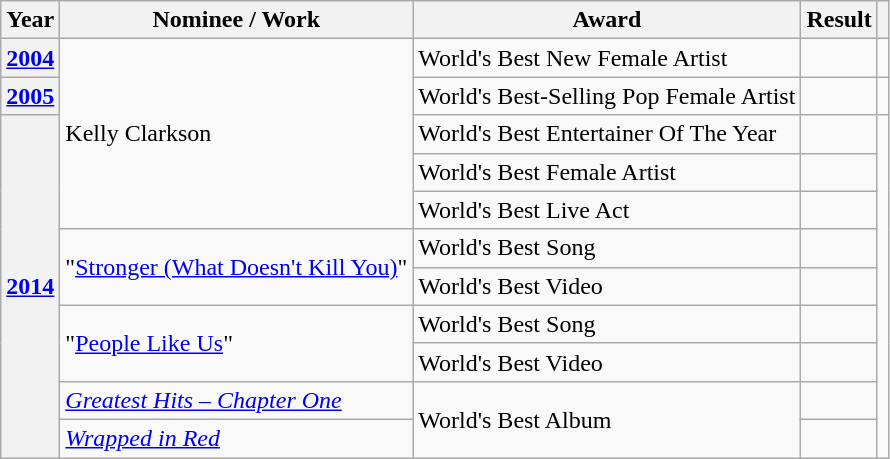<table class="wikitable plainrowheaders">
<tr>
<th>Year</th>
<th>Nominee / Work</th>
<th>Award</th>
<th>Result</th>
<th></th>
</tr>
<tr>
<th scope="row"><a href='#'>2004</a></th>
<td rowspan="5">Kelly Clarkson</td>
<td>World's Best New Female Artist</td>
<td></td>
<td align="center"></td>
</tr>
<tr>
<th scope="row"><a href='#'>2005</a></th>
<td>World's Best-Selling Pop Female Artist</td>
<td></td>
<td align="center"></td>
</tr>
<tr>
<th scope="row" rowspan="9"><a href='#'>2014</a></th>
<td>World's Best Entertainer Of The Year</td>
<td></td>
<td align="center" rowspan="9"></td>
</tr>
<tr>
<td>World's Best Female Artist</td>
<td></td>
</tr>
<tr>
<td>World's Best Live Act</td>
<td></td>
</tr>
<tr>
<td rowspan="2">"<a href='#'>Stronger (What Doesn't Kill You)</a>"</td>
<td>World's Best Song</td>
<td></td>
</tr>
<tr>
<td>World's Best Video</td>
<td></td>
</tr>
<tr>
<td rowspan="2">"<a href='#'>People Like Us</a>"</td>
<td>World's Best Song</td>
<td></td>
</tr>
<tr>
<td>World's Best Video</td>
<td></td>
</tr>
<tr>
<td><em><a href='#'>Greatest Hits – Chapter One</a></em></td>
<td rowspan="2">World's Best Album</td>
<td></td>
</tr>
<tr>
<td><em><a href='#'>Wrapped in Red</a></em></td>
<td></td>
</tr>
</table>
